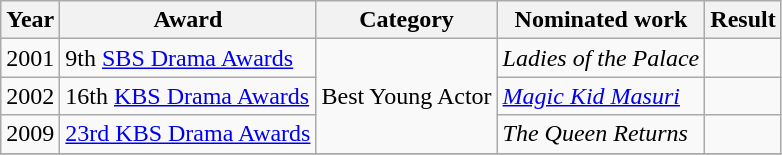<table class="wikitable">
<tr>
<th>Year</th>
<th>Award</th>
<th>Category</th>
<th>Nominated work</th>
<th>Result</th>
</tr>
<tr>
<td>2001</td>
<td>9th <a href='#'>SBS Drama Awards</a></td>
<td rowspan="3">Best Young Actor</td>
<td><em>Ladies of the Palace</em></td>
<td></td>
</tr>
<tr>
<td>2002</td>
<td>16th <a href='#'>KBS Drama Awards</a></td>
<td><em><a href='#'>Magic Kid Masuri</a></em></td>
<td></td>
</tr>
<tr>
<td>2009</td>
<td><a href='#'>23rd KBS Drama Awards</a></td>
<td><em>The Queen Returns</em></td>
<td></td>
</tr>
<tr>
</tr>
</table>
